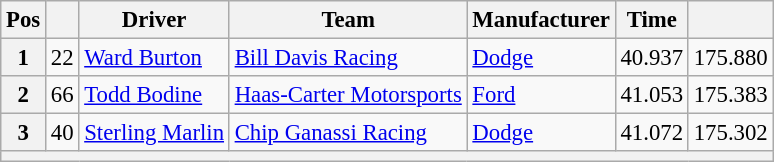<table class="wikitable" style="font-size:95%">
<tr>
<th>Pos</th>
<th></th>
<th>Driver</th>
<th>Team</th>
<th>Manufacturer</th>
<th>Time</th>
<th></th>
</tr>
<tr>
<th>1</th>
<td>22</td>
<td><a href='#'>Ward Burton</a></td>
<td><a href='#'>Bill Davis Racing</a></td>
<td><a href='#'>Dodge</a></td>
<td>40.937</td>
<td>175.880</td>
</tr>
<tr>
<th>2</th>
<td>66</td>
<td><a href='#'>Todd Bodine</a></td>
<td><a href='#'>Haas-Carter Motorsports</a></td>
<td><a href='#'>Ford</a></td>
<td>41.053</td>
<td>175.383</td>
</tr>
<tr>
<th>3</th>
<td>40</td>
<td><a href='#'>Sterling Marlin</a></td>
<td><a href='#'>Chip Ganassi Racing</a></td>
<td><a href='#'>Dodge</a></td>
<td>41.072</td>
<td>175.302</td>
</tr>
<tr>
<th colspan="7"></th>
</tr>
</table>
